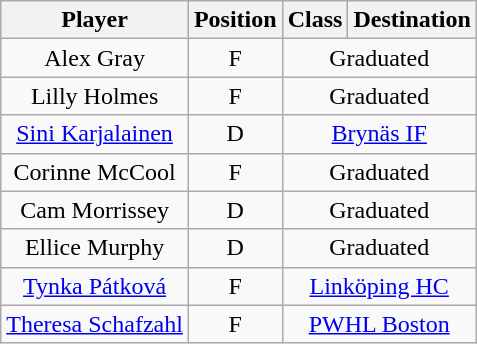<table class="wikitable">
<tr>
<th>Player</th>
<th>Position</th>
<th>Class</th>
<th>Destination</th>
</tr>
<tr style="text-align:center;" bgcolor="">
<td>Alex Gray</td>
<td>F</td>
<td colspan="2">Graduated</td>
</tr>
<tr style="text-align:center;" bgcolor="">
<td>Lilly Holmes</td>
<td>F</td>
<td colspan="2">Graduated</td>
</tr>
<tr style="text-align:center;" bgcolor="">
<td><a href='#'>Sini Karjalainen</a></td>
<td>D</td>
<td colspan="2"><a href='#'>Brynäs IF</a></td>
</tr>
<tr style="text-align:center;" bgcolor="">
<td>Corinne McCool</td>
<td>F</td>
<td colspan="2">Graduated</td>
</tr>
<tr style="text-align:center;" bgcolor="">
<td>Cam Morrissey</td>
<td>D</td>
<td colspan="2">Graduated</td>
</tr>
<tr style="text-align:center;" bgcolor="">
<td>Ellice Murphy</td>
<td>D</td>
<td colspan="2">Graduated</td>
</tr>
<tr style="text-align:center;" bgcolor="">
<td><a href='#'>Tynka Pátková</a></td>
<td>F</td>
<td colspan="2"><a href='#'>Linköping HC</a></td>
</tr>
<tr style="text-align:center;" bgcolor="">
<td><a href='#'>Theresa Schafzahl</a></td>
<td>F</td>
<td colspan="2"><a href='#'>PWHL Boston</a></td>
</tr>
</table>
